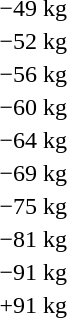<table>
<tr>
<td>−49 kg</td>
<td></td>
<td></td>
<td></td>
</tr>
<tr>
<td>−52 kg</td>
<td></td>
<td></td>
<td></td>
</tr>
<tr>
<td>−56 kg</td>
<td></td>
<td></td>
<td></td>
</tr>
<tr>
<td>−60 kg</td>
<td></td>
<td></td>
<td></td>
</tr>
<tr>
<td>−64 kg</td>
<td></td>
<td></td>
<td></td>
</tr>
<tr>
<td>−69 kg</td>
<td></td>
<td></td>
<td></td>
</tr>
<tr>
<td>−75 kg</td>
<td></td>
<td></td>
<td></td>
</tr>
<tr>
<td>−81 kg</td>
<td></td>
<td></td>
<td></td>
</tr>
<tr>
<td>−91 kg</td>
<td></td>
<td></td>
<td></td>
</tr>
<tr>
<td>+91 kg</td>
<td></td>
<td></td>
<td></td>
</tr>
<tr>
</tr>
</table>
